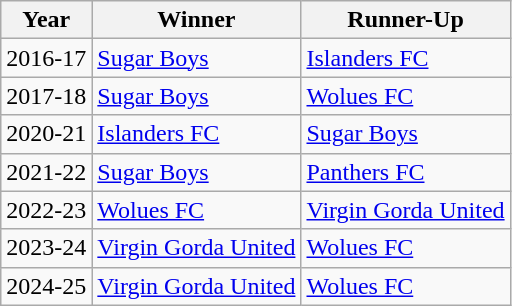<table class="wikitable">
<tr>
<th>Year</th>
<th>Winner</th>
<th>Runner-Up</th>
</tr>
<tr>
<td align=center>2016-17</td>
<td align="left"><a href='#'>Sugar Boys</a></td>
<td align="left"><a href='#'>Islanders FC</a></td>
</tr>
<tr>
<td align=center>2017-18</td>
<td align="left"><a href='#'>Sugar Boys</a></td>
<td align="left"><a href='#'>Wolues FC</a></td>
</tr>
<tr>
<td align=center>2020-21</td>
<td align="left"><a href='#'>Islanders FC</a></td>
<td align="left"><a href='#'>Sugar Boys</a></td>
</tr>
<tr>
<td align=center>2021-22</td>
<td align="left"><a href='#'>Sugar Boys</a></td>
<td align="left"><a href='#'>Panthers FC</a></td>
</tr>
<tr>
<td align=center>2022-23</td>
<td align="left"><a href='#'>Wolues FC</a></td>
<td align="left"><a href='#'>Virgin Gorda United</a></td>
</tr>
<tr>
<td align=center>2023-24</td>
<td align="left"><a href='#'>Virgin Gorda United</a></td>
<td align="left"><a href='#'>Wolues FC</a></td>
</tr>
<tr>
<td align=center>2024-25</td>
<td align="left"><a href='#'>Virgin Gorda United</a></td>
<td align="left"><a href='#'>Wolues FC</a></td>
</tr>
</table>
